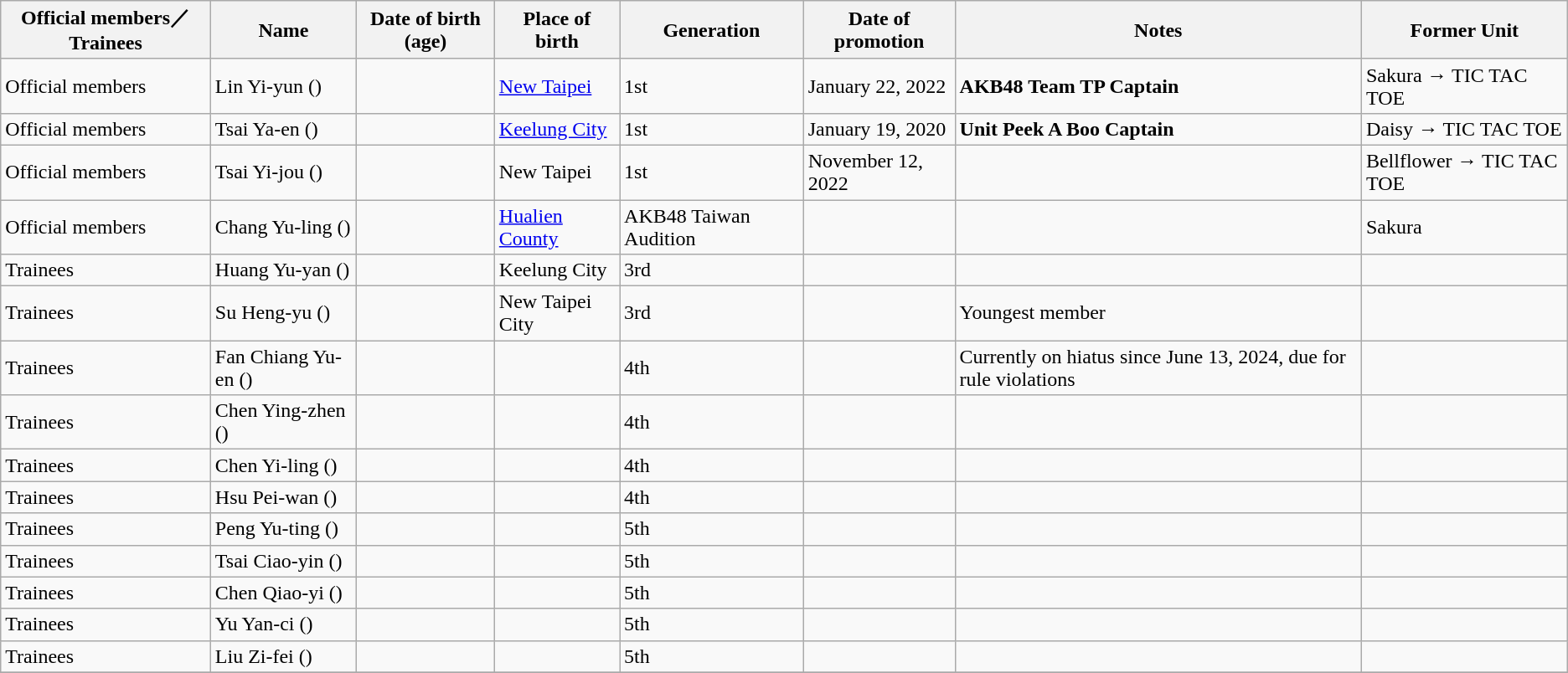<table class="sortable wikitable">
<tr>
<th>Official members／Trainees</th>
<th>Name</th>
<th>Date of birth (age)</th>
<th>Place of birth</th>
<th>Generation</th>
<th>Date of promotion</th>
<th>Notes</th>
<th>Former Unit</th>
</tr>
<tr>
<td>Official members</td>
<td>Lin Yi-yun ()</td>
<td></td>
<td><a href='#'>New Taipei</a></td>
<td>1st</td>
<td>January 22, 2022</td>
<td><strong>AKB48 Team TP Captain</strong></td>
<td>Sakura → TIC TAC TOE</td>
</tr>
<tr>
<td>Official members</td>
<td>Tsai Ya-en ()</td>
<td></td>
<td><a href='#'>Keelung City</a></td>
<td>1st</td>
<td>January 19, 2020</td>
<td><strong>Unit Peek A Boo Captain</strong></td>
<td>Daisy → TIC TAC TOE</td>
</tr>
<tr>
<td>Official members</td>
<td>Tsai Yi-jou ()</td>
<td></td>
<td>New Taipei</td>
<td>1st</td>
<td>November 12, 2022</td>
<td></td>
<td>Bellflower → TIC TAC TOE</td>
</tr>
<tr>
<td>Official members</td>
<td>Chang Yu-ling ()</td>
<td></td>
<td><a href='#'>Hualien County</a></td>
<td>AKB48 Taiwan Audition</td>
<td></td>
<td></td>
<td>Sakura</td>
</tr>
<tr>
<td>Trainees</td>
<td>Huang Yu-yan ()</td>
<td></td>
<td>Keelung City</td>
<td>3rd</td>
<td></td>
<td></td>
<td></td>
</tr>
<tr>
<td>Trainees</td>
<td>Su Heng-yu ()</td>
<td></td>
<td>New Taipei City</td>
<td>3rd</td>
<td></td>
<td>Youngest member</td>
<td></td>
</tr>
<tr>
<td>Trainees</td>
<td>Fan Chiang Yu-en ()</td>
<td></td>
<td></td>
<td>4th</td>
<td></td>
<td>Currently on hiatus since June 13, 2024, due for rule violations</td>
<td></td>
</tr>
<tr>
<td>Trainees</td>
<td>Chen Ying-zhen ()</td>
<td></td>
<td></td>
<td>4th</td>
<td></td>
<td></td>
<td></td>
</tr>
<tr>
<td>Trainees</td>
<td>Chen Yi-ling ()</td>
<td></td>
<td></td>
<td>4th</td>
<td></td>
<td></td>
<td></td>
</tr>
<tr>
<td>Trainees</td>
<td>Hsu Pei-wan ()</td>
<td></td>
<td></td>
<td>4th</td>
<td></td>
<td></td>
<td></td>
</tr>
<tr>
<td>Trainees</td>
<td>Peng Yu-ting ()</td>
<td></td>
<td></td>
<td>5th</td>
<td></td>
<td></td>
<td></td>
</tr>
<tr>
<td>Trainees</td>
<td>Tsai Ciao-yin ()</td>
<td></td>
<td></td>
<td>5th</td>
<td></td>
<td></td>
<td></td>
</tr>
<tr>
<td>Trainees</td>
<td>Chen Qiao-yi ()</td>
<td></td>
<td></td>
<td>5th</td>
<td></td>
<td></td>
<td></td>
</tr>
<tr>
<td>Trainees</td>
<td>Yu Yan-ci ()</td>
<td></td>
<td></td>
<td>5th</td>
<td></td>
<td></td>
<td></td>
</tr>
<tr>
<td>Trainees</td>
<td>Liu Zi-fei ()</td>
<td></td>
<td></td>
<td>5th</td>
<td></td>
<td></td>
<td></td>
</tr>
<tr>
</tr>
</table>
